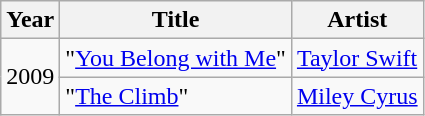<table class="wikitable unsortable">
<tr>
<th>Year</th>
<th>Title</th>
<th>Artist</th>
</tr>
<tr>
<td rowspan="2">2009</td>
<td>"<a href='#'>You Belong with Me</a>"</td>
<td><a href='#'>Taylor Swift</a></td>
</tr>
<tr>
<td>"<a href='#'>The Climb</a>"</td>
<td><a href='#'>Miley Cyrus</a></td>
</tr>
</table>
